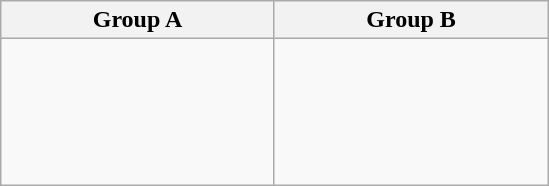<table class="wikitable">
<tr>
<th width=175px>Group A</th>
<th width=175px>Group B</th>
</tr>
<tr>
<td><br><br>
<br>
<br>
<br>
</td>
<td><br><br>
<br>
<br>
<br>
</td>
</tr>
</table>
